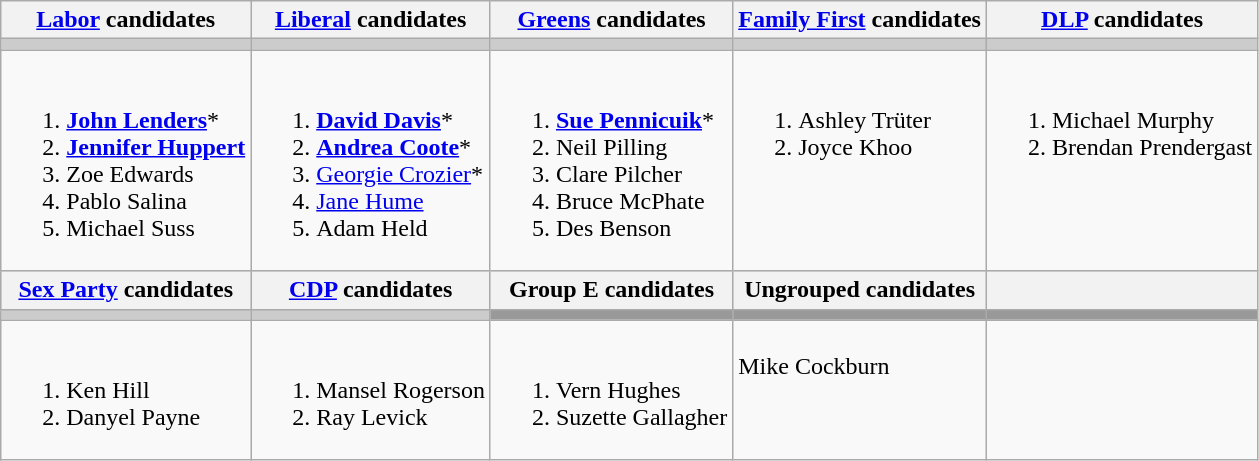<table class="wikitable">
<tr>
<th><a href='#'>Labor</a> candidates</th>
<th><a href='#'>Liberal</a> candidates</th>
<th><a href='#'>Greens</a> candidates</th>
<th><a href='#'>Family First</a> candidates</th>
<th><a href='#'>DLP</a> candidates</th>
</tr>
<tr bgcolor="#cccccc">
<td></td>
<td></td>
<td></td>
<td></td>
<td></td>
</tr>
<tr>
<td><br><ol><li><strong><a href='#'>John Lenders</a></strong>*</li><li><strong><a href='#'>Jennifer Huppert</a></strong></li><li>Zoe Edwards</li><li>Pablo Salina</li><li>Michael Suss</li></ol></td>
<td><br><ol><li><strong><a href='#'>David Davis</a></strong>*</li><li><strong><a href='#'>Andrea Coote</a></strong>*</li><li><a href='#'>Georgie Crozier</a>*</li><li><a href='#'>Jane Hume</a></li><li>Adam Held</li></ol></td>
<td><br><ol><li><strong><a href='#'>Sue Pennicuik</a></strong>*</li><li>Neil Pilling</li><li>Clare Pilcher</li><li>Bruce McPhate</li><li>Des Benson</li></ol></td>
<td valign=top><br><ol><li>Ashley Trüter</li><li>Joyce Khoo</li></ol></td>
<td valign=top><br><ol><li>Michael Murphy</li><li>Brendan Prendergast</li></ol></td>
</tr>
<tr bgcolor="#cccccc">
<th><a href='#'>Sex Party</a> candidates</th>
<th><a href='#'>CDP</a> candidates</th>
<th>Group E candidates</th>
<th>Ungrouped candidates</th>
<th></th>
</tr>
<tr bgcolor="#cccccc">
<td></td>
<td></td>
<td bgcolor="#999999"></td>
<td bgcolor="#999999"></td>
<td bgcolor="#999999"></td>
</tr>
<tr>
<td valign=top><br><ol><li>Ken Hill</li><li>Danyel Payne</li></ol></td>
<td valign=top><br><ol><li>Mansel Rogerson</li><li>Ray Levick</li></ol></td>
<td valign=top><br><ol><li>Vern Hughes</li><li>Suzette Gallagher</li></ol></td>
<td valign=top><br>Mike Cockburn</td>
<td valign=top></td>
</tr>
</table>
